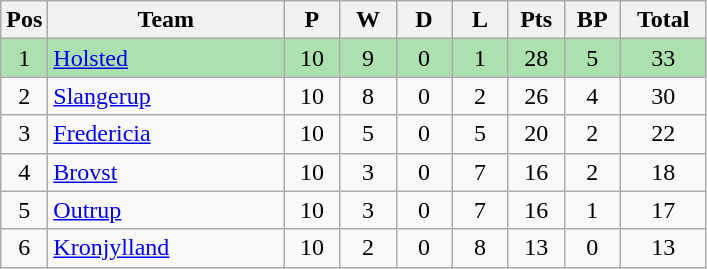<table class="wikitable" style="font-size: 100%">
<tr>
<th width=20>Pos</th>
<th width=150>Team</th>
<th width=30>P</th>
<th width=30>W</th>
<th width=30>D</th>
<th width=30>L</th>
<th width=30>Pts</th>
<th width=30>BP</th>
<th width=50>Total</th>
</tr>
<tr align=center style="background:#ACE1AF;">
<td>1</td>
<td align="left"><a href='#'>Holsted</a></td>
<td>10</td>
<td>9</td>
<td>0</td>
<td>1</td>
<td>28</td>
<td>5</td>
<td>33</td>
</tr>
<tr align=center>
<td>2</td>
<td align="left"><a href='#'>Slangerup</a></td>
<td>10</td>
<td>8</td>
<td>0</td>
<td>2</td>
<td>26</td>
<td>4</td>
<td>30</td>
</tr>
<tr align=center>
<td>3</td>
<td align="left"><a href='#'>Fredericia</a></td>
<td>10</td>
<td>5</td>
<td>0</td>
<td>5</td>
<td>20</td>
<td>2</td>
<td>22</td>
</tr>
<tr align=center>
<td>4</td>
<td align="left"><a href='#'>Brovst</a></td>
<td>10</td>
<td>3</td>
<td>0</td>
<td>7</td>
<td>16</td>
<td>2</td>
<td>18</td>
</tr>
<tr align=center>
<td>5</td>
<td align="left"><a href='#'>Outrup</a></td>
<td>10</td>
<td>3</td>
<td>0</td>
<td>7</td>
<td>16</td>
<td>1</td>
<td>17</td>
</tr>
<tr align=center>
<td>6</td>
<td align="left"><a href='#'>Kronjylland</a></td>
<td>10</td>
<td>2</td>
<td>0</td>
<td>8</td>
<td>13</td>
<td>0</td>
<td>13</td>
</tr>
</table>
